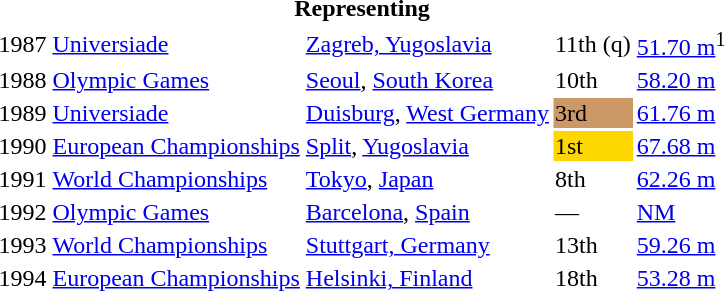<table>
<tr>
<th colspan="5">Representing </th>
</tr>
<tr>
<td>1987</td>
<td><a href='#'>Universiade</a></td>
<td><a href='#'>Zagreb, Yugoslavia</a></td>
<td>11th (q)</td>
<td><a href='#'>51.70 m</a><sup>1</sup></td>
</tr>
<tr>
<td>1988</td>
<td><a href='#'>Olympic Games</a></td>
<td><a href='#'>Seoul</a>, <a href='#'>South Korea</a></td>
<td>10th</td>
<td><a href='#'>58.20 m</a></td>
</tr>
<tr>
<td>1989</td>
<td><a href='#'>Universiade</a></td>
<td><a href='#'>Duisburg</a>, <a href='#'>West Germany</a></td>
<td bgcolor="cc9966">3rd</td>
<td><a href='#'>61.76 m</a></td>
</tr>
<tr>
<td>1990</td>
<td><a href='#'>European Championships</a></td>
<td><a href='#'>Split</a>, <a href='#'>Yugoslavia</a></td>
<td bgcolor="gold">1st</td>
<td><a href='#'>67.68 m</a></td>
</tr>
<tr>
<td>1991</td>
<td><a href='#'>World Championships</a></td>
<td><a href='#'>Tokyo</a>, <a href='#'>Japan</a></td>
<td>8th</td>
<td><a href='#'>62.26 m</a></td>
</tr>
<tr>
<td>1992</td>
<td><a href='#'>Olympic Games</a></td>
<td><a href='#'>Barcelona</a>, <a href='#'>Spain</a></td>
<td>—</td>
<td><a href='#'>NM</a></td>
</tr>
<tr>
<td>1993</td>
<td><a href='#'>World Championships</a></td>
<td><a href='#'>Stuttgart, Germany</a></td>
<td>13th</td>
<td><a href='#'>59.26 m</a></td>
</tr>
<tr>
<td>1994</td>
<td><a href='#'>European Championships</a></td>
<td><a href='#'>Helsinki, Finland</a></td>
<td>18th</td>
<td><a href='#'>53.28 m</a></td>
</tr>
</table>
